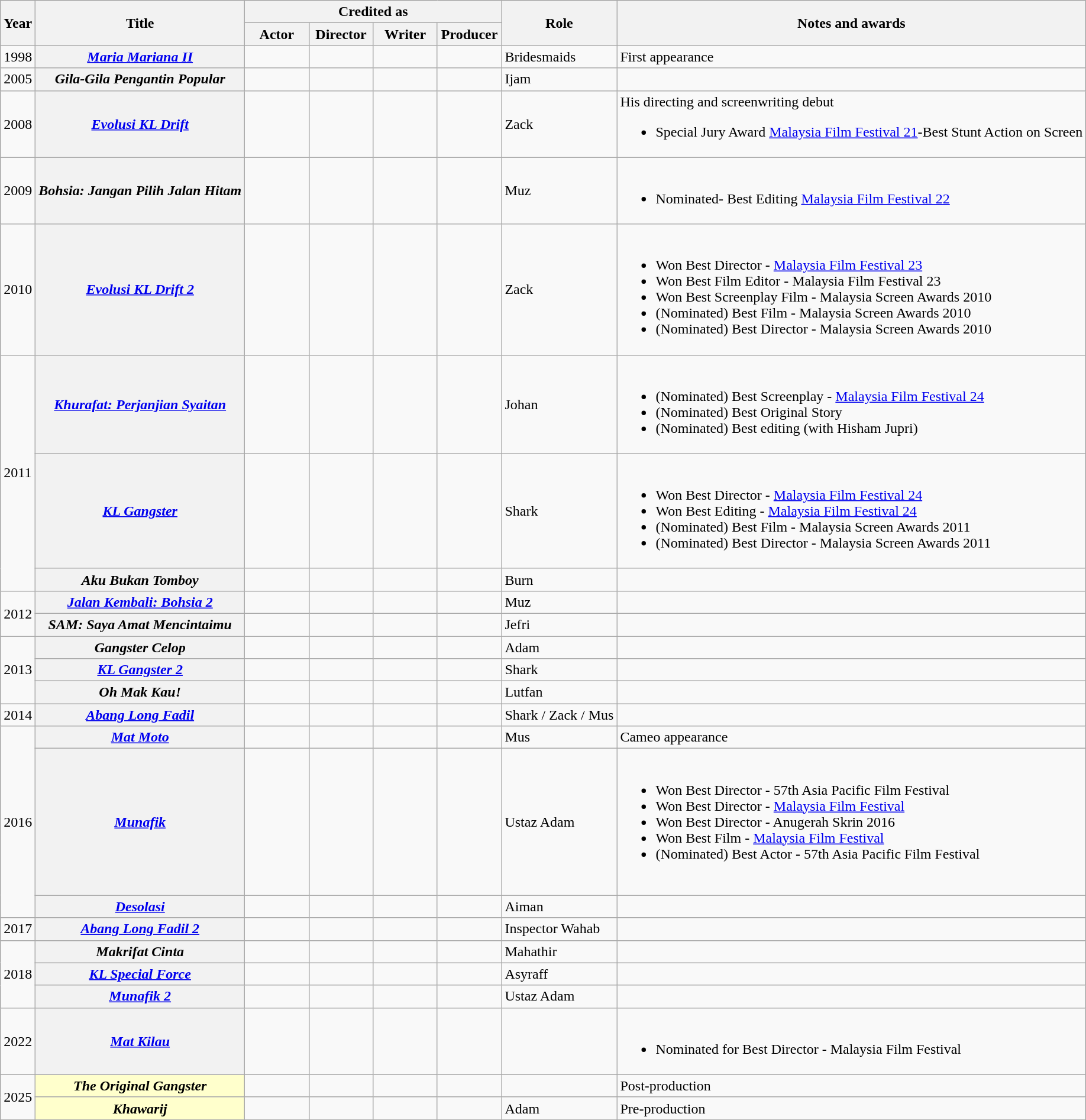<table class="wikitable">
<tr>
<th rowspan="2">Year</th>
<th rowspan="2">Title</th>
<th colspan="4">Credited as</th>
<th rowspan="2">Role</th>
<th rowspan="2">Notes and awards</th>
</tr>
<tr>
<th width="65">Actor</th>
<th width="65">Director</th>
<th width="65">Writer</th>
<th width="65">Producer</th>
</tr>
<tr>
<td>1998</td>
<th><em><a href='#'>Maria Mariana II</a></em></th>
<td></td>
<td></td>
<td></td>
<td></td>
<td>Bridesmaids</td>
<td>First appearance</td>
</tr>
<tr>
<td>2005</td>
<th><em>Gila-Gila Pengantin Popular</em></th>
<td></td>
<td></td>
<td></td>
<td></td>
<td>Ijam</td>
<td></td>
</tr>
<tr>
<td>2008</td>
<th><em><a href='#'>Evolusi KL Drift</a></em></th>
<td></td>
<td></td>
<td></td>
<td></td>
<td>Zack</td>
<td>His directing and screenwriting debut<br><ul><li>Special Jury Award <a href='#'>Malaysia Film Festival 21</a>-Best Stunt Action on Screen</li></ul></td>
</tr>
<tr>
<td>2009</td>
<th><em>Bohsia: Jangan Pilih Jalan Hitam</em></th>
<td></td>
<td></td>
<td></td>
<td></td>
<td>Muz</td>
<td><br><ul><li>Nominated- Best Editing <a href='#'>Malaysia Film Festival 22</a></li></ul></td>
</tr>
<tr>
<td>2010</td>
<th><em><a href='#'>Evolusi KL Drift 2</a></em></th>
<td></td>
<td></td>
<td></td>
<td></td>
<td>Zack</td>
<td><br><ul><li>Won Best Director - <a href='#'>Malaysia Film Festival 23</a></li><li>Won Best Film Editor - Malaysia Film Festival 23</li><li>Won Best Screenplay Film - Malaysia Screen Awards 2010</li><li>(Nominated) Best Film - Malaysia Screen Awards 2010</li><li>(Nominated) Best Director - Malaysia Screen Awards 2010</li></ul></td>
</tr>
<tr>
<td rowspan="3">2011</td>
<th><em><a href='#'>Khurafat: Perjanjian Syaitan</a></em></th>
<td></td>
<td></td>
<td></td>
<td></td>
<td>Johan</td>
<td><br><ul><li>(Nominated) Best Screenplay - <a href='#'>Malaysia Film Festival 24</a></li><li>(Nominated) Best Original Story</li><li>(Nominated) Best editing (with Hisham Jupri)</li></ul></td>
</tr>
<tr>
<th><em><a href='#'>KL Gangster</a></em></th>
<td></td>
<td></td>
<td></td>
<td></td>
<td>Shark</td>
<td><br><ul><li>Won Best Director - <a href='#'>Malaysia Film Festival 24</a></li><li>Won Best Editing - <a href='#'>Malaysia Film Festival 24</a></li><li>(Nominated) Best Film - Malaysia Screen Awards 2011</li><li>(Nominated) Best Director - Malaysia Screen Awards 2011</li></ul></td>
</tr>
<tr>
<th><em>Aku Bukan Tomboy</em></th>
<td></td>
<td></td>
<td></td>
<td></td>
<td>Burn</td>
<td></td>
</tr>
<tr>
<td rowspan="2">2012</td>
<th><em><a href='#'>Jalan Kembali: Bohsia 2</a></em></th>
<td></td>
<td></td>
<td></td>
<td></td>
<td>Muz</td>
<td></td>
</tr>
<tr>
<th><em>SAM: Saya Amat Mencintaimu</em></th>
<td></td>
<td></td>
<td></td>
<td></td>
<td>Jefri</td>
<td></td>
</tr>
<tr>
<td rowspan="3">2013</td>
<th><em>Gangster Celop</em></th>
<td></td>
<td></td>
<td></td>
<td></td>
<td>Adam</td>
<td></td>
</tr>
<tr>
<th><em><a href='#'>KL Gangster 2</a></em></th>
<td></td>
<td></td>
<td></td>
<td></td>
<td>Shark</td>
<td></td>
</tr>
<tr>
<th><em>Oh Mak Kau!</em></th>
<td></td>
<td></td>
<td></td>
<td></td>
<td>Lutfan</td>
<td></td>
</tr>
<tr>
<td>2014</td>
<th><em><a href='#'>Abang Long Fadil</a></em></th>
<td></td>
<td></td>
<td></td>
<td></td>
<td>Shark / Zack / Mus</td>
<td></td>
</tr>
<tr>
<td rowspan="3">2016</td>
<th><em><a href='#'>Mat Moto</a></em></th>
<td></td>
<td></td>
<td></td>
<td></td>
<td>Mus</td>
<td>Cameo appearance</td>
</tr>
<tr>
<th><em><a href='#'>Munafik</a></em></th>
<td></td>
<td></td>
<td></td>
<td></td>
<td>Ustaz Adam</td>
<td><br><ul><li>Won Best Director - 57th Asia Pacific Film Festival</li><li>Won Best Director - <a href='#'>Malaysia Film Festival</a></li><li>Won Best Director - Anugerah Skrin 2016</li><li>Won Best Film - <a href='#'>Malaysia Film Festival</a></li><li>(Nominated) Best Actor - 57th Asia Pacific Film Festival</li></ul><br></td>
</tr>
<tr>
<th><em><a href='#'>Desolasi</a></em></th>
<td></td>
<td></td>
<td></td>
<td></td>
<td>Aiman</td>
<td></td>
</tr>
<tr>
<td>2017</td>
<th><em><a href='#'>Abang Long Fadil 2</a></em></th>
<td></td>
<td></td>
<td></td>
<td></td>
<td>Inspector Wahab</td>
<td></td>
</tr>
<tr>
<td rowspan="3">2018</td>
<th><em>Makrifat Cinta</em></th>
<td></td>
<td></td>
<td></td>
<td></td>
<td>Mahathir</td>
<td></td>
</tr>
<tr>
<th><em><a href='#'>KL Special Force</a></em></th>
<td></td>
<td></td>
<td></td>
<td></td>
<td>Asyraff</td>
<td></td>
</tr>
<tr>
<th><em><a href='#'>Munafik 2</a></em></th>
<td></td>
<td></td>
<td></td>
<td></td>
<td>Ustaz Adam</td>
<td></td>
</tr>
<tr>
<td>2022</td>
<th><em><a href='#'>Mat Kilau</a></em></th>
<td></td>
<td></td>
<td></td>
<td></td>
<td></td>
<td><br><ul><li>Nominated for Best Director - Malaysia Film Festival</li></ul></td>
</tr>
<tr>
<td rowspan="2">2025</td>
<th style="background:#FFFFCC;"><em>The Original Gangster</em></th>
<td></td>
<td></td>
<td></td>
<td></td>
<td></td>
<td>Post-production</td>
</tr>
<tr>
<th style="background:#FFFFCC;"><em>Khawarij</em></th>
<td></td>
<td></td>
<td></td>
<td></td>
<td>Adam</td>
<td>Pre-production</td>
</tr>
<tr>
</tr>
</table>
